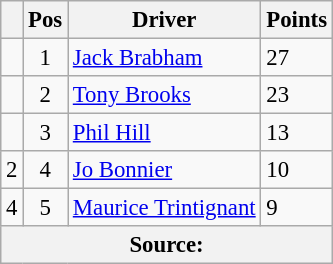<table class="wikitable" style="font-size: 95%;">
<tr>
<th></th>
<th>Pos</th>
<th>Driver</th>
<th>Points</th>
</tr>
<tr>
<td align="left"></td>
<td align="center">1</td>
<td> <a href='#'>Jack Brabham</a></td>
<td align=left>27</td>
</tr>
<tr>
<td align="left"></td>
<td align="center">2</td>
<td> <a href='#'>Tony Brooks</a></td>
<td align=left>23</td>
</tr>
<tr>
<td align="left"></td>
<td align="center">3</td>
<td> <a href='#'>Phil Hill</a></td>
<td align=left>13</td>
</tr>
<tr>
<td align="left"> 2</td>
<td align="center">4</td>
<td> <a href='#'>Jo Bonnier</a></td>
<td align=left>10</td>
</tr>
<tr>
<td align="left"> 4</td>
<td align="center">5</td>
<td> <a href='#'>Maurice Trintignant</a></td>
<td align=left>9</td>
</tr>
<tr>
<th colspan=4>Source:</th>
</tr>
</table>
